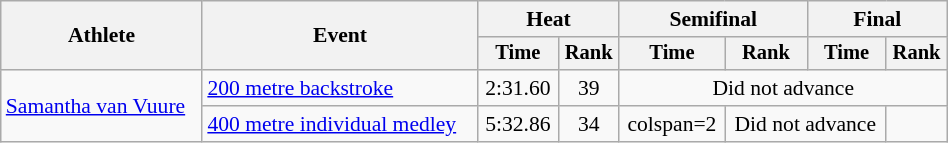<table class="wikitable" style="text-align:center; font-size:90%; width:50%;">
<tr>
<th rowspan="2">Athlete</th>
<th rowspan="2">Event</th>
<th colspan="2">Heat</th>
<th colspan="2">Semifinal</th>
<th colspan="2">Final</th>
</tr>
<tr style="font-size:95%">
<th>Time</th>
<th>Rank</th>
<th>Time</th>
<th>Rank</th>
<th>Time</th>
<th>Rank</th>
</tr>
<tr>
<td align=left rowspan=2><a href='#'>Samantha van Vuure</a></td>
<td align=left><a href='#'>200 metre backstroke</a></td>
<td>2:31.60</td>
<td>39</td>
<td colspan=4>Did not advance</td>
</tr>
<tr>
<td align=left><a href='#'>400 metre individual medley</a></td>
<td>5:32.86</td>
<td>34</td>
<td>colspan=2 </td>
<td colspan=2>Did not advance</td>
</tr>
</table>
